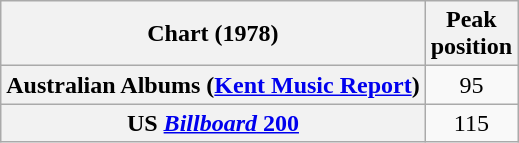<table class="wikitable sortable plainrowheaders">
<tr>
<th>Chart (1978)</th>
<th>Peak<br>position</th>
</tr>
<tr>
<th scope="row">Australian Albums (<a href='#'>Kent Music Report</a>)</th>
<td align="center">95</td>
</tr>
<tr>
<th scope="row">US <a href='#'><em>Billboard</em> 200</a></th>
<td align="center">115</td>
</tr>
</table>
